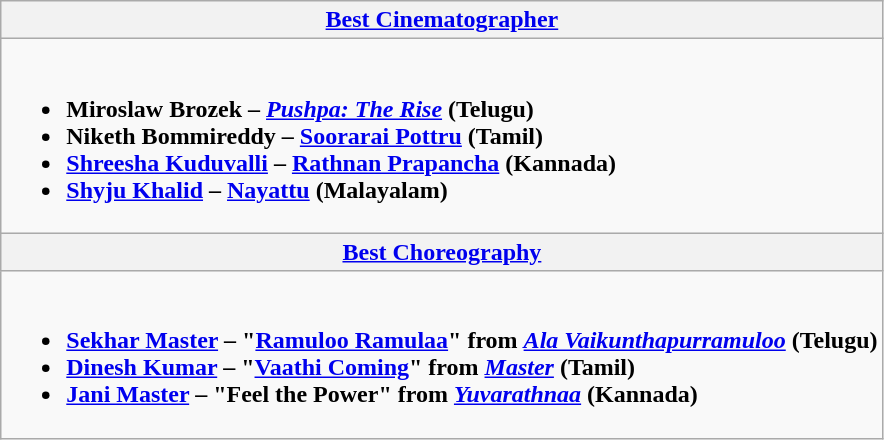<table class="wikitable">
<tr>
<th colspan=2><a href='#'>Best Cinematographer</a></th>
</tr>
<tr>
<td colspan=2><br><ul><li><strong>Miroslaw Brozek – <em><a href='#'>Pushpa: The Rise</a></em> (Telugu) </strong></li><li><strong>Niketh Bommireddy –</strong> <strong><a href='#'>Soorarai Pottru</a> (Tamil) </strong></li><li><strong><a href='#'>Shreesha Kuduvalli</a> –</strong> <strong><a href='#'>Rathnan Prapancha</a> (Kannada) </strong></li><li><strong><a href='#'>Shyju Khalid</a> –</strong> <strong><a href='#'>Nayattu</a> (Malayalam)</strong></li></ul></td>
</tr>
<tr>
<th colspan=2><a href='#'>Best Choreography</a></th>
</tr>
<tr>
<td colspan=2><br><ul><li><strong><a href='#'>Sekhar Master</a> – "<a href='#'>Ramuloo Ramulaa</a>" from <em><a href='#'>Ala Vaikunthapurramuloo</a></em> (Telugu)</strong></li><li><strong><a href='#'>Dinesh Kumar</a> – "<a href='#'>Vaathi Coming</a>" from <em><a href='#'>Master</a></em> (Tamil)</strong></li><li><strong><a href='#'>Jani Master</a> – "Feel the Power" from <em><a href='#'>Yuvarathnaa</a></em> (Kannada)</strong></li></ul></td>
</tr>
</table>
